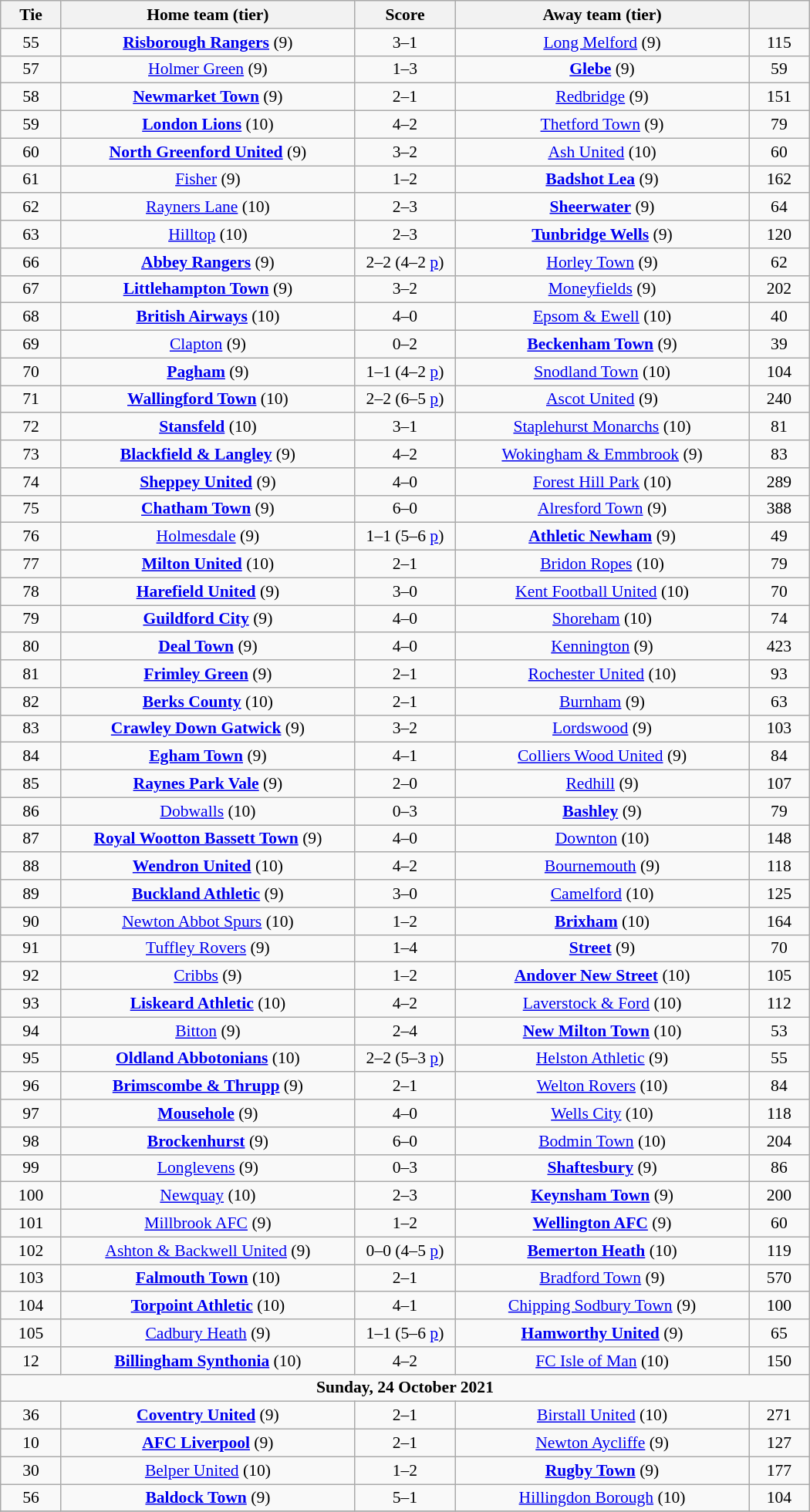<table class="wikitable" style="width:700px;text-align:center;font-size:90%">
<tr>
<th scope="col" style="width: 7.50%">Tie</th>
<th scope="col" style="width:36.25%">Home team (tier)</th>
<th scope="col" style="width:12.50%">Score</th>
<th scope="col" style="width:36.25%">Away team (tier)</th>
<th scope="col" style="width: 7.50%"></th>
</tr>
<tr>
<td>55</td>
<td><strong><a href='#'>Risborough Rangers</a></strong> (9)</td>
<td>3–1</td>
<td><a href='#'>Long Melford</a> (9)</td>
<td>115</td>
</tr>
<tr>
<td>57</td>
<td><a href='#'>Holmer Green</a> (9)</td>
<td>1–3</td>
<td><strong><a href='#'>Glebe</a></strong> (9)</td>
<td>59</td>
</tr>
<tr>
<td>58</td>
<td><strong><a href='#'>Newmarket Town</a></strong> (9)</td>
<td>2–1</td>
<td><a href='#'>Redbridge</a> (9)</td>
<td>151</td>
</tr>
<tr>
<td>59</td>
<td><strong><a href='#'>London Lions</a></strong> (10)</td>
<td>4–2</td>
<td><a href='#'>Thetford Town</a> (9)</td>
<td>79</td>
</tr>
<tr>
<td>60</td>
<td><strong><a href='#'>North Greenford United</a></strong> (9)</td>
<td>3–2</td>
<td><a href='#'>Ash United</a> (10)</td>
<td>60</td>
</tr>
<tr>
<td>61</td>
<td><a href='#'>Fisher</a> (9)</td>
<td>1–2</td>
<td><strong><a href='#'>Badshot Lea</a></strong> (9)</td>
<td>162</td>
</tr>
<tr>
<td>62</td>
<td><a href='#'>Rayners Lane</a> (10)</td>
<td>2–3</td>
<td><strong><a href='#'>Sheerwater</a></strong> (9)</td>
<td>64</td>
</tr>
<tr>
<td>63</td>
<td><a href='#'>Hilltop</a> (10)</td>
<td>2–3</td>
<td><strong><a href='#'>Tunbridge Wells</a></strong> (9)</td>
<td>120</td>
</tr>
<tr>
<td>66</td>
<td><strong><a href='#'>Abbey Rangers</a></strong> (9)</td>
<td>2–2 (4–2 <a href='#'>p</a>)</td>
<td><a href='#'>Horley Town</a> (9)</td>
<td>62</td>
</tr>
<tr>
<td>67</td>
<td><strong><a href='#'>Littlehampton Town</a></strong> (9)</td>
<td>3–2</td>
<td><a href='#'>Moneyfields</a> (9)</td>
<td>202</td>
</tr>
<tr>
<td>68</td>
<td><strong><a href='#'>British Airways</a></strong> (10)</td>
<td>4–0</td>
<td><a href='#'>Epsom & Ewell</a> (10)</td>
<td>40</td>
</tr>
<tr>
<td>69</td>
<td><a href='#'>Clapton</a> (9)</td>
<td>0–2</td>
<td><strong><a href='#'>Beckenham Town</a></strong> (9)</td>
<td>39</td>
</tr>
<tr>
<td>70</td>
<td><strong><a href='#'>Pagham</a></strong> (9)</td>
<td>1–1 (4–2 <a href='#'>p</a>)</td>
<td><a href='#'>Snodland Town</a> (10)</td>
<td>104</td>
</tr>
<tr>
<td>71</td>
<td><strong><a href='#'>Wallingford Town</a></strong> (10)</td>
<td>2–2 (6–5 <a href='#'>p</a>)</td>
<td><a href='#'>Ascot United</a> (9)</td>
<td>240</td>
</tr>
<tr>
<td>72</td>
<td><strong><a href='#'>Stansfeld</a></strong> (10)</td>
<td>3–1</td>
<td><a href='#'>Staplehurst Monarchs</a> (10)</td>
<td>81</td>
</tr>
<tr>
<td>73</td>
<td><strong><a href='#'>Blackfield & Langley</a></strong> (9)</td>
<td>4–2</td>
<td><a href='#'>Wokingham & Emmbrook</a> (9)</td>
<td>83</td>
</tr>
<tr>
<td>74</td>
<td><strong><a href='#'>Sheppey United</a></strong> (9)</td>
<td>4–0</td>
<td><a href='#'>Forest Hill Park</a> (10)</td>
<td>289</td>
</tr>
<tr>
<td>75</td>
<td><strong><a href='#'>Chatham Town</a></strong> (9)</td>
<td>6–0</td>
<td><a href='#'>Alresford Town</a> (9)</td>
<td>388</td>
</tr>
<tr>
<td>76</td>
<td><a href='#'>Holmesdale</a> (9)</td>
<td>1–1 (5–6 <a href='#'>p</a>)</td>
<td><strong><a href='#'>Athletic Newham</a></strong> (9)</td>
<td>49</td>
</tr>
<tr>
<td>77</td>
<td><strong><a href='#'>Milton United</a></strong> (10)</td>
<td>2–1</td>
<td><a href='#'>Bridon Ropes</a> (10)</td>
<td>79</td>
</tr>
<tr>
<td>78</td>
<td><strong><a href='#'>Harefield United</a></strong> (9)</td>
<td>3–0</td>
<td><a href='#'>Kent Football United</a> (10)</td>
<td>70</td>
</tr>
<tr>
<td>79</td>
<td><strong><a href='#'>Guildford City</a></strong> (9)</td>
<td>4–0</td>
<td><a href='#'>Shoreham</a> (10)</td>
<td>74</td>
</tr>
<tr>
<td>80</td>
<td><strong><a href='#'>Deal Town</a></strong> (9)</td>
<td>4–0</td>
<td><a href='#'>Kennington</a> (9)</td>
<td>423</td>
</tr>
<tr>
<td>81</td>
<td><strong><a href='#'>Frimley Green</a></strong> (9)</td>
<td>2–1</td>
<td><a href='#'>Rochester United</a> (10)</td>
<td>93</td>
</tr>
<tr>
<td>82</td>
<td><strong><a href='#'>Berks County</a></strong> (10)</td>
<td>2–1</td>
<td><a href='#'>Burnham</a> (9)</td>
<td>63</td>
</tr>
<tr>
<td>83</td>
<td><strong><a href='#'>Crawley Down Gatwick</a></strong> (9)</td>
<td>3–2</td>
<td><a href='#'>Lordswood</a> (9)</td>
<td>103</td>
</tr>
<tr>
<td>84</td>
<td><strong><a href='#'>Egham Town</a></strong> (9)</td>
<td>4–1</td>
<td><a href='#'>Colliers Wood United</a> (9)</td>
<td>84</td>
</tr>
<tr>
<td>85</td>
<td><strong><a href='#'>Raynes Park Vale</a></strong> (9)</td>
<td>2–0</td>
<td><a href='#'>Redhill</a> (9)</td>
<td>107</td>
</tr>
<tr>
<td>86</td>
<td><a href='#'>Dobwalls</a> (10)</td>
<td>0–3</td>
<td><strong><a href='#'>Bashley</a></strong> (9)</td>
<td>79</td>
</tr>
<tr>
<td>87</td>
<td><strong><a href='#'>Royal Wootton Bassett Town</a></strong> (9)</td>
<td>4–0</td>
<td><a href='#'>Downton</a> (10)</td>
<td>148</td>
</tr>
<tr>
<td>88</td>
<td><strong><a href='#'>Wendron United</a></strong> (10)</td>
<td>4–2</td>
<td><a href='#'>Bournemouth</a> (9)</td>
<td>118</td>
</tr>
<tr>
<td>89</td>
<td><strong><a href='#'>Buckland Athletic</a></strong> (9)</td>
<td>3–0</td>
<td><a href='#'>Camelford</a> (10)</td>
<td>125</td>
</tr>
<tr>
<td>90</td>
<td><a href='#'>Newton Abbot Spurs</a> (10)</td>
<td>1–2</td>
<td><strong><a href='#'>Brixham</a></strong> (10)</td>
<td>164</td>
</tr>
<tr>
<td>91</td>
<td><a href='#'>Tuffley Rovers</a> (9)</td>
<td>1–4</td>
<td><strong><a href='#'>Street</a></strong> (9)</td>
<td>70</td>
</tr>
<tr>
<td>92</td>
<td><a href='#'>Cribbs</a> (9)</td>
<td>1–2</td>
<td><strong><a href='#'>Andover New Street</a></strong> (10)</td>
<td>105</td>
</tr>
<tr>
<td>93</td>
<td><strong><a href='#'>Liskeard Athletic</a></strong> (10)</td>
<td>4–2</td>
<td><a href='#'>Laverstock & Ford</a> (10)</td>
<td>112</td>
</tr>
<tr>
<td>94</td>
<td><a href='#'>Bitton</a> (9)</td>
<td>2–4</td>
<td><strong><a href='#'>New Milton Town</a></strong> (10)</td>
<td>53</td>
</tr>
<tr>
<td>95</td>
<td><strong><a href='#'>Oldland Abbotonians</a></strong> (10)</td>
<td>2–2 (5–3 <a href='#'>p</a>)</td>
<td><a href='#'>Helston Athletic</a> (9)</td>
<td>55</td>
</tr>
<tr>
<td>96</td>
<td><strong><a href='#'>Brimscombe & Thrupp</a></strong> (9)</td>
<td>2–1</td>
<td><a href='#'>Welton Rovers</a> (10)</td>
<td>84</td>
</tr>
<tr>
<td>97</td>
<td><strong><a href='#'>Mousehole</a></strong> (9)</td>
<td>4–0</td>
<td><a href='#'>Wells City</a> (10)</td>
<td>118</td>
</tr>
<tr>
<td>98</td>
<td><strong><a href='#'>Brockenhurst</a></strong> (9)</td>
<td>6–0</td>
<td><a href='#'>Bodmin Town</a> (10)</td>
<td>204</td>
</tr>
<tr>
<td>99</td>
<td><a href='#'>Longlevens</a> (9)</td>
<td>0–3</td>
<td><strong><a href='#'>Shaftesbury</a></strong> (9)</td>
<td>86</td>
</tr>
<tr>
<td>100</td>
<td><a href='#'>Newquay</a> (10)</td>
<td>2–3</td>
<td><strong><a href='#'>Keynsham Town</a></strong> (9)</td>
<td>200</td>
</tr>
<tr>
<td>101</td>
<td><a href='#'>Millbrook AFC</a> (9)</td>
<td>1–2</td>
<td><strong><a href='#'>Wellington AFC</a></strong> (9)</td>
<td>60</td>
</tr>
<tr>
<td>102</td>
<td><a href='#'>Ashton & Backwell United</a> (9)</td>
<td>0–0 (4–5 <a href='#'>p</a>)</td>
<td><strong><a href='#'>Bemerton Heath</a></strong> (10)</td>
<td>119</td>
</tr>
<tr>
<td>103</td>
<td><strong><a href='#'>Falmouth Town</a></strong> (10)</td>
<td>2–1</td>
<td><a href='#'>Bradford Town</a> (9)</td>
<td>570</td>
</tr>
<tr>
<td>104</td>
<td><strong><a href='#'>Torpoint Athletic</a></strong> (10)</td>
<td>4–1</td>
<td><a href='#'>Chipping Sodbury Town</a> (9)</td>
<td>100</td>
</tr>
<tr>
<td>105</td>
<td><a href='#'>Cadbury Heath</a> (9)</td>
<td>1–1 (5–6 <a href='#'>p</a>)</td>
<td><strong><a href='#'>Hamworthy United</a></strong> (9)</td>
<td>65</td>
</tr>
<tr>
<td>12</td>
<td><strong><a href='#'>Billingham Synthonia</a></strong> (10)</td>
<td>4–2</td>
<td><a href='#'>FC Isle of Man</a> (10)</td>
<td>150</td>
</tr>
<tr>
<td colspan="5"><strong>Sunday, 24 October 2021</strong></td>
</tr>
<tr>
<td>36</td>
<td><strong><a href='#'>Coventry United</a></strong> (9)</td>
<td>2–1</td>
<td><a href='#'>Birstall United</a> (10)</td>
<td>271</td>
</tr>
<tr>
<td>10</td>
<td><strong><a href='#'>AFC Liverpool</a></strong> (9)</td>
<td>2–1</td>
<td><a href='#'>Newton Aycliffe</a> (9)</td>
<td>127</td>
</tr>
<tr>
<td>30</td>
<td><a href='#'>Belper United</a> (10)</td>
<td>1–2</td>
<td><strong><a href='#'>Rugby Town</a></strong> (9)</td>
<td>177</td>
</tr>
<tr>
<td>56</td>
<td><strong><a href='#'>Baldock Town</a></strong> (9)</td>
<td>5–1</td>
<td><a href='#'>Hillingdon Borough</a> (10)</td>
<td>104</td>
</tr>
<tr>
</tr>
</table>
